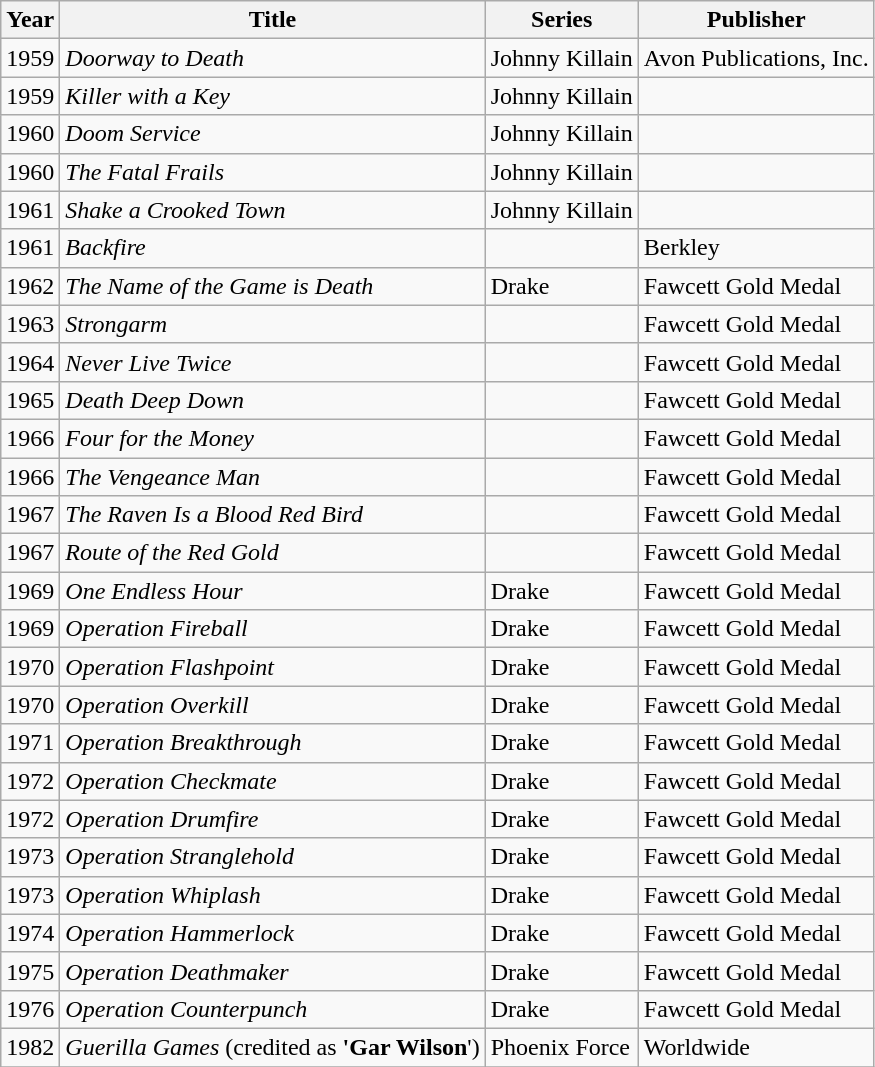<table class="sortable wikitable">
<tr>
<th>Year</th>
<th>Title</th>
<th>Series</th>
<th>Publisher</th>
</tr>
<tr>
<td>1959</td>
<td><em>Doorway to Death</em></td>
<td>Johnny Killain</td>
<td>Avon Publications, Inc.</td>
</tr>
<tr>
<td>1959</td>
<td><em>Killer with a Key</em></td>
<td>Johnny Killain</td>
<td></td>
</tr>
<tr>
<td>1960</td>
<td><em>Doom Service</em></td>
<td>Johnny Killain</td>
<td></td>
</tr>
<tr>
<td>1960</td>
<td><em>The Fatal Frails</em></td>
<td>Johnny Killain</td>
<td></td>
</tr>
<tr>
<td>1961</td>
<td><em>Shake a Crooked Town</em></td>
<td>Johnny Killain</td>
<td></td>
</tr>
<tr>
<td>1961</td>
<td><em>Backfire</em></td>
<td></td>
<td>Berkley</td>
</tr>
<tr>
<td>1962</td>
<td><em>The Name of the Game is Death</em></td>
<td>Drake</td>
<td>Fawcett Gold Medal</td>
</tr>
<tr>
<td>1963</td>
<td><em>Strongarm</em></td>
<td></td>
<td>Fawcett Gold Medal</td>
</tr>
<tr>
<td>1964</td>
<td><em>Never Live Twice</em></td>
<td></td>
<td>Fawcett Gold Medal</td>
</tr>
<tr>
<td>1965</td>
<td><em>Death Deep Down</em></td>
<td></td>
<td>Fawcett Gold Medal</td>
</tr>
<tr>
<td>1966</td>
<td><em>Four for the Money</em></td>
<td></td>
<td>Fawcett Gold Medal</td>
</tr>
<tr>
<td>1966</td>
<td><em>The Vengeance Man</em></td>
<td></td>
<td>Fawcett Gold Medal</td>
</tr>
<tr>
<td>1967</td>
<td><em>The Raven Is a Blood Red Bird</em></td>
<td></td>
<td>Fawcett Gold Medal</td>
</tr>
<tr>
<td>1967</td>
<td><em>Route of the Red Gold</em></td>
<td></td>
<td>Fawcett Gold Medal</td>
</tr>
<tr>
<td>1969</td>
<td><em>One Endless Hour</em></td>
<td>Drake</td>
<td>Fawcett Gold Medal</td>
</tr>
<tr>
<td>1969</td>
<td><em>Operation Fireball</em></td>
<td>Drake</td>
<td>Fawcett Gold Medal</td>
</tr>
<tr>
<td>1970</td>
<td><em>Operation Flashpoint</em></td>
<td>Drake</td>
<td>Fawcett Gold Medal</td>
</tr>
<tr>
<td>1970</td>
<td><em>Operation Overkill</em></td>
<td>Drake</td>
<td>Fawcett Gold Medal</td>
</tr>
<tr>
<td>1971</td>
<td><em>Operation Breakthrough</em></td>
<td>Drake</td>
<td>Fawcett Gold Medal</td>
</tr>
<tr>
<td>1972</td>
<td><em>Operation Checkmate</em></td>
<td>Drake</td>
<td>Fawcett Gold Medal</td>
</tr>
<tr>
<td>1972</td>
<td><em>Operation Drumfire</em></td>
<td>Drake</td>
<td>Fawcett Gold Medal</td>
</tr>
<tr>
<td>1973</td>
<td><em>Operation Stranglehold</em></td>
<td>Drake</td>
<td>Fawcett Gold Medal</td>
</tr>
<tr>
<td>1973</td>
<td><em>Operation Whiplash</em></td>
<td>Drake</td>
<td>Fawcett Gold Medal</td>
</tr>
<tr>
<td>1974</td>
<td><em>Operation Hammerlock</em></td>
<td>Drake</td>
<td>Fawcett Gold Medal</td>
</tr>
<tr>
<td>1975</td>
<td><em>Operation Deathmaker</em></td>
<td>Drake</td>
<td>Fawcett Gold Medal</td>
</tr>
<tr>
<td>1976</td>
<td><em>Operation Counterpunch</em></td>
<td>Drake</td>
<td>Fawcett Gold Medal</td>
</tr>
<tr>
<td>1982</td>
<td><em>Guerilla Games</em> (credited as <strong>'Gar Wilson</strong>')</td>
<td>Phoenix Force</td>
<td>Worldwide</td>
</tr>
<tr>
</tr>
</table>
